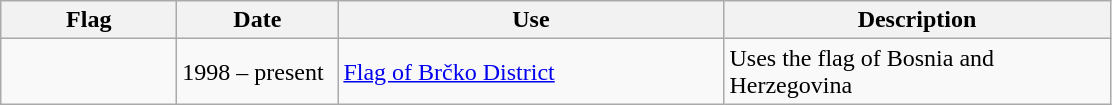<table class="wikitable">
<tr>
<th style="width:110px;">Flag</th>
<th style="width:100px;">Date</th>
<th style="width:250px;">Use</th>
<th style="width:250px;">Description</th>
</tr>
<tr>
<td></td>
<td>1998 – present</td>
<td><a href='#'>Flag of Brčko District</a></td>
<td>Uses the flag of Bosnia and Herzegovina</td>
</tr>
</table>
